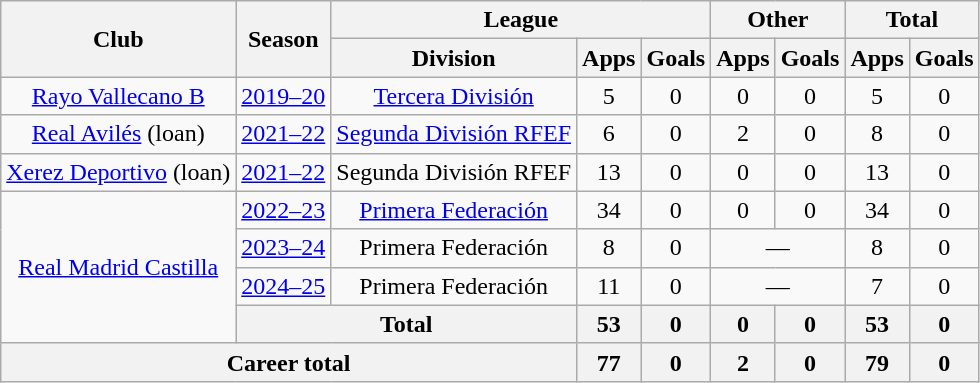<table class="wikitable" style="text-align:center">
<tr>
<th rowspan="2">Club</th>
<th rowspan="2">Season</th>
<th colspan="3">League</th>
<th colspan="2">Other</th>
<th colspan="2">Total</th>
</tr>
<tr>
<th>Division</th>
<th>Apps</th>
<th>Goals</th>
<th>Apps</th>
<th>Goals</th>
<th>Apps</th>
<th>Goals</th>
</tr>
<tr>
<td><a href='#'>Rayo Vallecano B</a></td>
<td><a href='#'>2019–20</a></td>
<td><a href='#'>Tercera División</a></td>
<td>5</td>
<td>0</td>
<td>0</td>
<td>0</td>
<td>5</td>
<td>0</td>
</tr>
<tr>
<td><a href='#'>Real Avilés</a> (loan)</td>
<td><a href='#'>2021–22</a></td>
<td><a href='#'>Segunda División RFEF</a></td>
<td>6</td>
<td>0</td>
<td>2</td>
<td>0</td>
<td>8</td>
<td>0</td>
</tr>
<tr>
<td><a href='#'>Xerez Deportivo</a> (loan)</td>
<td><a href='#'>2021–22</a></td>
<td>Segunda División RFEF</td>
<td>13</td>
<td>0</td>
<td>0</td>
<td>0</td>
<td>13</td>
<td>0</td>
</tr>
<tr>
<td rowspan="4"><a href='#'>Real Madrid Castilla</a></td>
<td><a href='#'>2022–23</a></td>
<td><a href='#'>Primera Federación</a></td>
<td>34</td>
<td>0</td>
<td>0</td>
<td>0</td>
<td>34</td>
<td>0</td>
</tr>
<tr>
<td><a href='#'>2023–24</a></td>
<td>Primera Federación</td>
<td>8</td>
<td>0</td>
<td colspan="2">—</td>
<td>8</td>
<td>0</td>
</tr>
<tr>
<td><a href='#'>2024–25</a></td>
<td>Primera Federación</td>
<td>11</td>
<td>0</td>
<td colspan="2">—</td>
<td>7</td>
<td>0</td>
</tr>
<tr>
<th colspan="2">Total</th>
<th>53</th>
<th>0</th>
<th>0</th>
<th>0</th>
<th>53</th>
<th>0</th>
</tr>
<tr>
<th colspan="3">Career total</th>
<th>77</th>
<th>0</th>
<th>2</th>
<th>0</th>
<th>79</th>
<th>0</th>
</tr>
</table>
